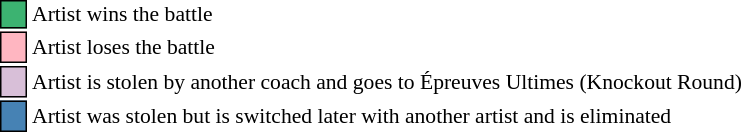<table class="toccolours" style="font-size: 90%; white-space: nowrap;">
<tr>
<td style="background-color:mediumseagreen; border: 1px solid black;"></td>
<td>Artist wins the battle</td>
</tr>
<tr>
<td style="background-color:lightpink; border: 1px solid black">    </td>
<td>Artist loses the battle</td>
</tr>
<tr>
<td style="background-color:thistle; border: 1px solid black;">    </td>
<td>Artist is stolen by another coach and goes to Épreuves Ultimes (Knockout Round)</td>
</tr>
<tr>
<td style="background-color:steelblue; border: 1px solid black">    </td>
<td>Artist was stolen but is switched later with another artist and is eliminated</td>
</tr>
<tr>
</tr>
</table>
